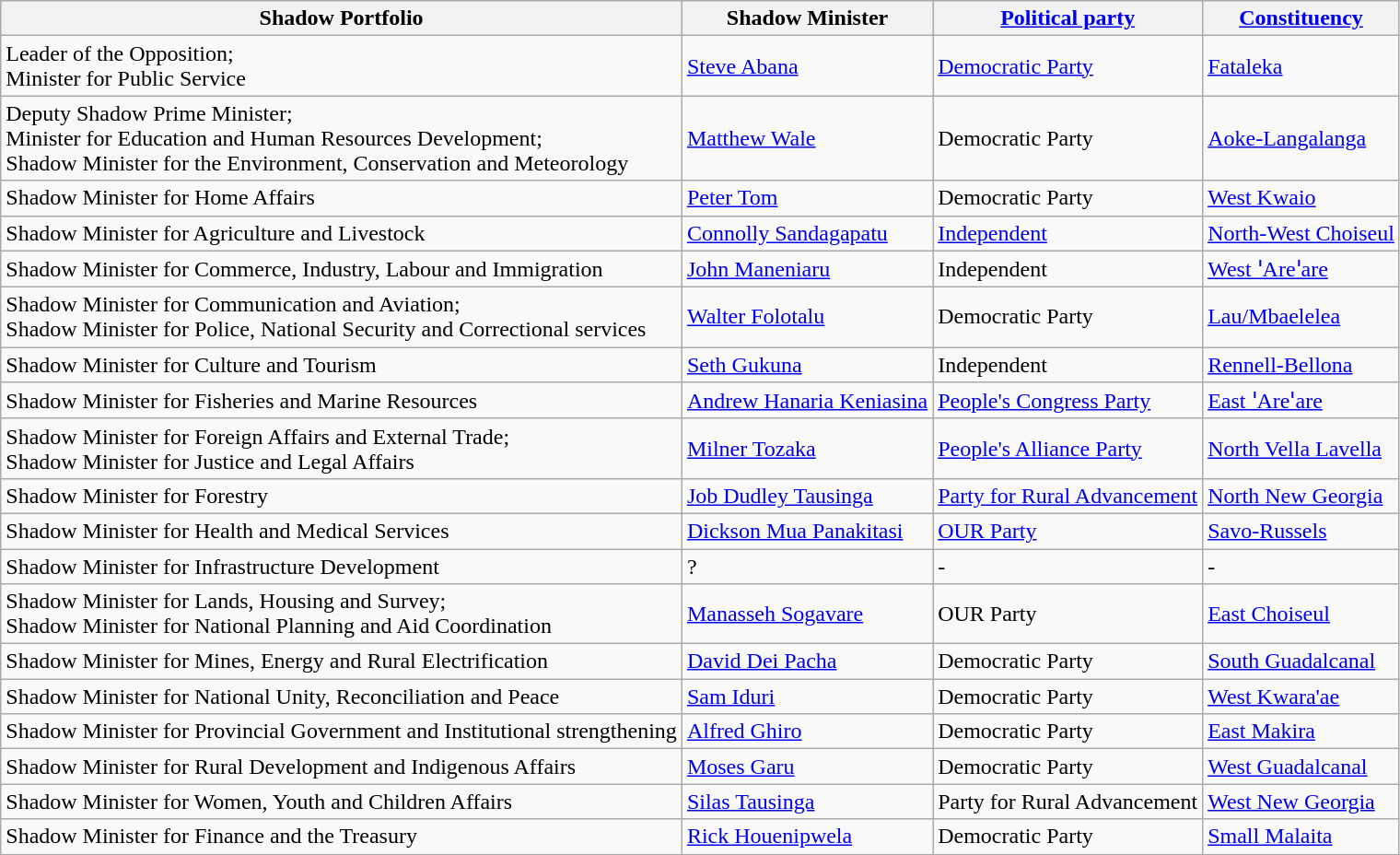<table class="wikitable">
<tr>
<th>Shadow Portfolio</th>
<th>Shadow Minister</th>
<th><a href='#'>Political party</a></th>
<th><a href='#'>Constituency</a></th>
</tr>
<tr>
<td>Leader of the Opposition;<br>Minister for Public Service</td>
<td><a href='#'>Steve Abana</a></td>
<td><a href='#'>Democratic Party</a></td>
<td><a href='#'>Fataleka</a></td>
</tr>
<tr>
<td>Deputy Shadow Prime Minister;<br>Minister for Education and Human Resources Development;<br>Shadow Minister for the Environment, Conservation and Meteorology</td>
<td><a href='#'>Matthew Wale</a></td>
<td>Democratic Party</td>
<td><a href='#'>Aoke-Langalanga</a></td>
</tr>
<tr>
<td>Shadow Minister for Home Affairs</td>
<td><a href='#'>Peter Tom</a></td>
<td>Democratic Party</td>
<td><a href='#'>West Kwaio</a></td>
</tr>
<tr>
<td>Shadow Minister for Agriculture and Livestock</td>
<td><a href='#'>Connolly Sandagapatu</a></td>
<td><a href='#'>Independent</a></td>
<td><a href='#'>North-West Choiseul</a></td>
</tr>
<tr>
<td>Shadow Minister for Commerce, Industry, Labour and Immigration</td>
<td><a href='#'>John Maneniaru</a></td>
<td>Independent</td>
<td><a href='#'>West ꞌAreꞌare</a></td>
</tr>
<tr>
<td>Shadow Minister for Communication and Aviation;<br>Shadow Minister for Police, National Security and Correctional services</td>
<td><a href='#'>Walter Folotalu</a></td>
<td>Democratic Party</td>
<td><a href='#'>Lau/Mbaelelea</a></td>
</tr>
<tr>
<td>Shadow Minister for Culture and Tourism</td>
<td><a href='#'>Seth Gukuna</a></td>
<td>Independent</td>
<td><a href='#'>Rennell-Bellona</a></td>
</tr>
<tr>
<td>Shadow Minister for Fisheries and Marine Resources</td>
<td><a href='#'>Andrew Hanaria Keniasina</a></td>
<td><a href='#'>People's Congress Party</a></td>
<td><a href='#'>East ꞌAreꞌare</a></td>
</tr>
<tr>
<td>Shadow Minister for Foreign Affairs and External Trade;<br>Shadow Minister for Justice and Legal Affairs</td>
<td><a href='#'>Milner Tozaka</a></td>
<td><a href='#'>People's Alliance Party</a></td>
<td><a href='#'>North Vella Lavella</a></td>
</tr>
<tr>
<td>Shadow Minister for Forestry</td>
<td><a href='#'>Job Dudley Tausinga</a></td>
<td><a href='#'>Party for Rural Advancement</a></td>
<td><a href='#'>North New Georgia</a></td>
</tr>
<tr>
<td>Shadow Minister for Health and Medical Services</td>
<td><a href='#'>Dickson Mua Panakitasi</a></td>
<td><a href='#'>OUR Party</a></td>
<td><a href='#'>Savo-Russels</a></td>
</tr>
<tr>
<td>Shadow Minister for Infrastructure Development</td>
<td>?</td>
<td>-</td>
<td>-</td>
</tr>
<tr>
<td>Shadow Minister for Lands, Housing and Survey;<br>Shadow Minister for National Planning and Aid Coordination</td>
<td><a href='#'>Manasseh Sogavare</a></td>
<td>OUR Party</td>
<td><a href='#'>East Choiseul</a></td>
</tr>
<tr>
<td>Shadow Minister for Mines, Energy and Rural Electrification</td>
<td><a href='#'>David Dei Pacha</a></td>
<td>Democratic Party</td>
<td><a href='#'>South Guadalcanal</a></td>
</tr>
<tr>
<td>Shadow Minister for National Unity, Reconciliation and Peace</td>
<td><a href='#'>Sam Iduri</a></td>
<td>Democratic Party</td>
<td><a href='#'>West Kwara'ae</a></td>
</tr>
<tr>
<td>Shadow Minister for Provincial Government and Institutional strengthening</td>
<td><a href='#'>Alfred Ghiro</a></td>
<td>Democratic Party</td>
<td><a href='#'>East Makira</a></td>
</tr>
<tr>
<td>Shadow Minister for Rural Development and Indigenous Affairs</td>
<td><a href='#'>Moses Garu</a></td>
<td>Democratic Party</td>
<td><a href='#'>West Guadalcanal</a></td>
</tr>
<tr>
<td>Shadow Minister for Women, Youth and Children Affairs</td>
<td><a href='#'>Silas Tausinga</a></td>
<td>Party for Rural Advancement</td>
<td><a href='#'>West New Georgia</a></td>
</tr>
<tr>
<td>Shadow Minister for Finance and the Treasury</td>
<td><a href='#'>Rick Houenipwela</a></td>
<td>Democratic Party</td>
<td><a href='#'>Small Malaita</a></td>
</tr>
<tr>
</tr>
</table>
